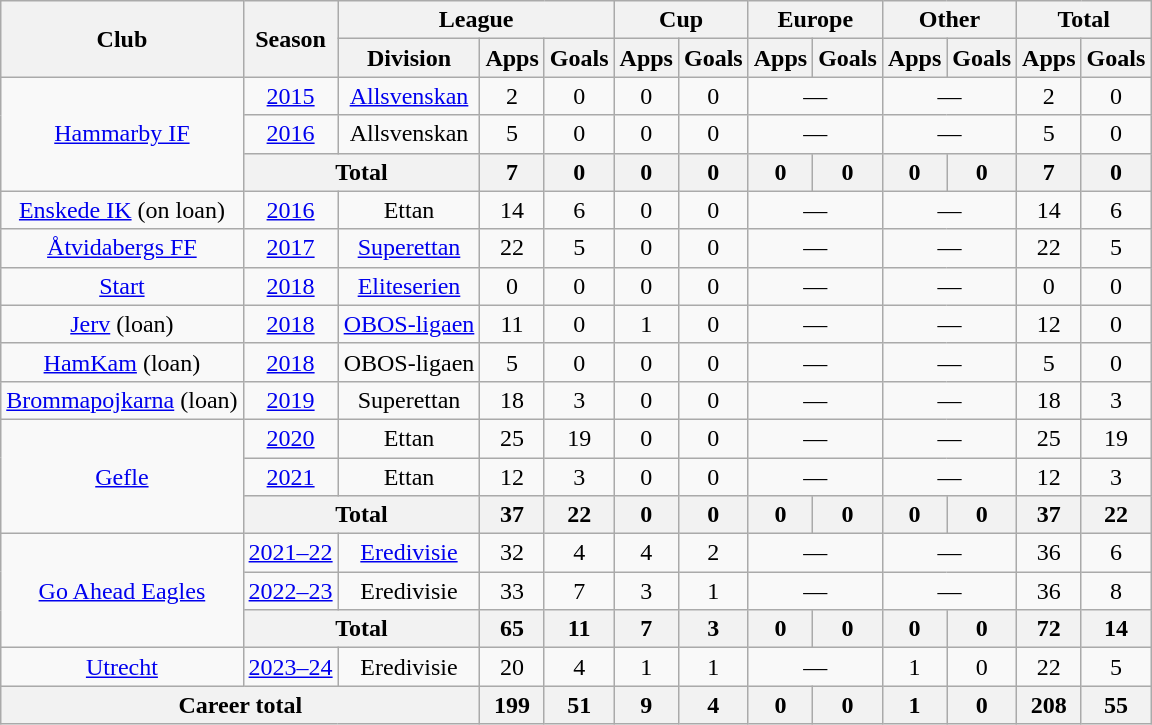<table class="wikitable" style="text-align:center">
<tr>
<th rowspan="2">Club</th>
<th rowspan="2">Season</th>
<th colspan="3">League</th>
<th colspan="2">Cup</th>
<th colspan="2">Europe</th>
<th colspan="2">Other</th>
<th colspan="2">Total</th>
</tr>
<tr>
<th>Division</th>
<th>Apps</th>
<th>Goals</th>
<th>Apps</th>
<th>Goals</th>
<th>Apps</th>
<th>Goals</th>
<th>Apps</th>
<th>Goals</th>
<th>Apps</th>
<th>Goals</th>
</tr>
<tr>
<td rowspan="3"><a href='#'>Hammarby IF</a></td>
<td><a href='#'>2015</a></td>
<td><a href='#'>Allsvenskan</a></td>
<td>2</td>
<td>0</td>
<td>0</td>
<td>0</td>
<td colspan="2">—</td>
<td colspan="2">—</td>
<td>2</td>
<td>0</td>
</tr>
<tr>
<td><a href='#'>2016</a></td>
<td>Allsvenskan</td>
<td>5</td>
<td>0</td>
<td>0</td>
<td>0</td>
<td colspan="2">—</td>
<td colspan="2">—</td>
<td>5</td>
<td>0</td>
</tr>
<tr>
<th colspan="2">Total</th>
<th>7</th>
<th>0</th>
<th>0</th>
<th>0</th>
<th>0</th>
<th>0</th>
<th>0</th>
<th>0</th>
<th>7</th>
<th>0</th>
</tr>
<tr>
<td><a href='#'>Enskede IK</a> (on loan)</td>
<td><a href='#'>2016</a></td>
<td>Ettan</td>
<td>14</td>
<td>6</td>
<td>0</td>
<td>0</td>
<td colspan="2">—</td>
<td colspan="2">—</td>
<td>14</td>
<td>6</td>
</tr>
<tr>
<td><a href='#'>Åtvidabergs FF</a></td>
<td><a href='#'>2017</a></td>
<td><a href='#'>Superettan</a></td>
<td>22</td>
<td>5</td>
<td>0</td>
<td>0</td>
<td colspan="2">—</td>
<td colspan="2">—</td>
<td>22</td>
<td>5</td>
</tr>
<tr>
<td><a href='#'>Start</a></td>
<td><a href='#'>2018</a></td>
<td><a href='#'>Eliteserien</a></td>
<td>0</td>
<td>0</td>
<td>0</td>
<td>0</td>
<td colspan="2">—</td>
<td colspan="2">—</td>
<td>0</td>
<td>0</td>
</tr>
<tr>
<td><a href='#'>Jerv</a> (loan)</td>
<td><a href='#'>2018</a></td>
<td><a href='#'>OBOS-ligaen</a></td>
<td>11</td>
<td>0</td>
<td>1</td>
<td>0</td>
<td colspan="2">—</td>
<td colspan="2">—</td>
<td>12</td>
<td>0</td>
</tr>
<tr>
<td><a href='#'>HamKam</a> (loan)</td>
<td><a href='#'>2018</a></td>
<td>OBOS-ligaen</td>
<td>5</td>
<td>0</td>
<td>0</td>
<td>0</td>
<td colspan="2">—</td>
<td colspan="2">—</td>
<td>5</td>
<td>0</td>
</tr>
<tr>
<td><a href='#'>Brommapojkarna</a> (loan)</td>
<td><a href='#'>2019</a></td>
<td>Superettan</td>
<td>18</td>
<td>3</td>
<td>0</td>
<td>0</td>
<td colspan="2">—</td>
<td colspan="2">—</td>
<td>18</td>
<td>3</td>
</tr>
<tr>
<td rowspan="3"><a href='#'>Gefle</a></td>
<td><a href='#'>2020</a></td>
<td>Ettan</td>
<td>25</td>
<td>19</td>
<td>0</td>
<td>0</td>
<td colspan="2">—</td>
<td colspan="2">—</td>
<td>25</td>
<td>19</td>
</tr>
<tr>
<td><a href='#'>2021</a></td>
<td>Ettan</td>
<td>12</td>
<td>3</td>
<td>0</td>
<td>0</td>
<td colspan="2">—</td>
<td colspan="2">—</td>
<td>12</td>
<td>3</td>
</tr>
<tr>
<th colspan="2">Total</th>
<th>37</th>
<th>22</th>
<th>0</th>
<th>0</th>
<th>0</th>
<th>0</th>
<th>0</th>
<th>0</th>
<th>37</th>
<th>22</th>
</tr>
<tr>
<td rowspan="3"><a href='#'>Go Ahead Eagles</a></td>
<td><a href='#'>2021–22</a></td>
<td><a href='#'>Eredivisie</a></td>
<td>32</td>
<td>4</td>
<td>4</td>
<td>2</td>
<td colspan="2">—</td>
<td colspan="2">—</td>
<td>36</td>
<td>6</td>
</tr>
<tr>
<td><a href='#'>2022–23</a></td>
<td>Eredivisie</td>
<td>33</td>
<td>7</td>
<td>3</td>
<td>1</td>
<td colspan="2">—</td>
<td colspan="2">—</td>
<td>36</td>
<td>8</td>
</tr>
<tr>
<th colspan="2">Total</th>
<th>65</th>
<th>11</th>
<th>7</th>
<th>3</th>
<th>0</th>
<th>0</th>
<th>0</th>
<th>0</th>
<th>72</th>
<th>14</th>
</tr>
<tr>
<td><a href='#'>Utrecht</a></td>
<td><a href='#'>2023–24</a></td>
<td>Eredivisie</td>
<td>20</td>
<td>4</td>
<td>1</td>
<td>1</td>
<td colspan="2">—</td>
<td>1</td>
<td>0</td>
<td>22</td>
<td>5</td>
</tr>
<tr>
<th colspan="3">Career total</th>
<th>199</th>
<th>51</th>
<th>9</th>
<th>4</th>
<th>0</th>
<th>0</th>
<th>1</th>
<th>0</th>
<th>208</th>
<th>55</th>
</tr>
</table>
